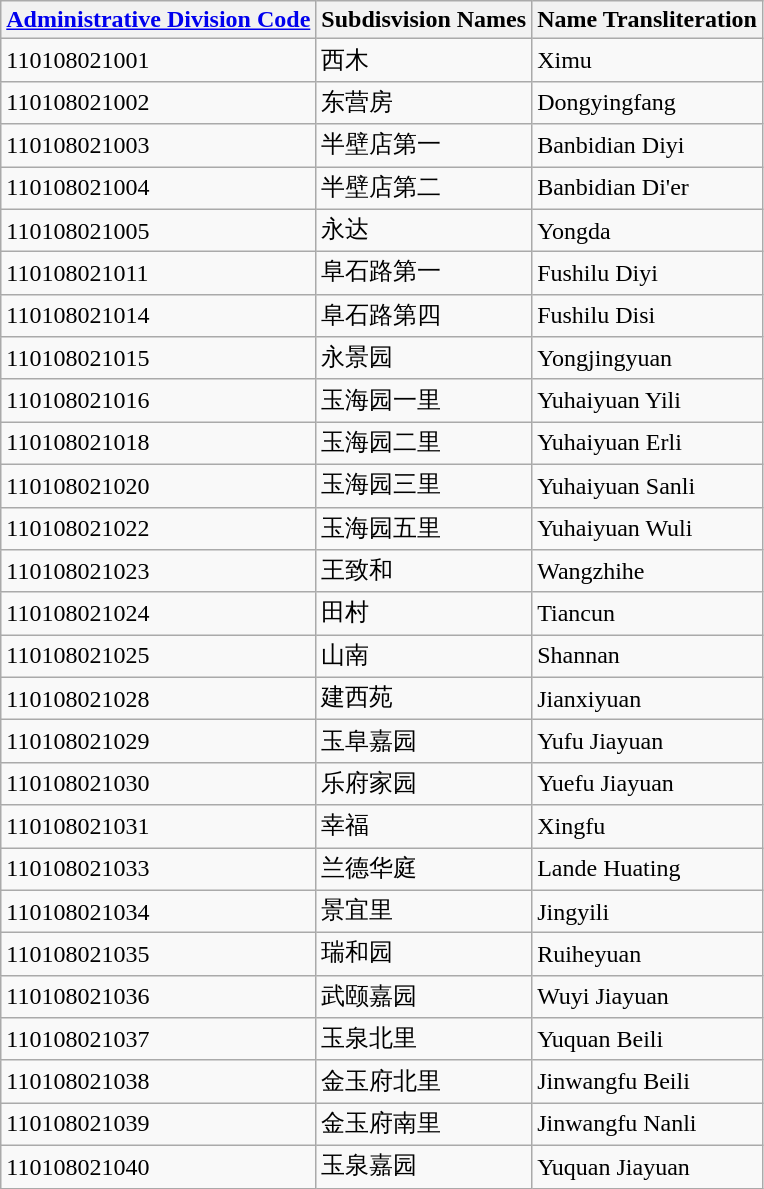<table class="wikitable sortable">
<tr>
<th><a href='#'>Administrative Division Code</a></th>
<th>Subdisvision Names</th>
<th>Name Transliteration</th>
</tr>
<tr>
<td>110108021001</td>
<td>西木</td>
<td>Ximu</td>
</tr>
<tr>
<td>110108021002</td>
<td>东营房</td>
<td>Dongyingfang</td>
</tr>
<tr>
<td>110108021003</td>
<td>半壁店第一</td>
<td>Banbidian Diyi</td>
</tr>
<tr>
<td>110108021004</td>
<td>半壁店第二</td>
<td>Banbidian Di'er</td>
</tr>
<tr>
<td>110108021005</td>
<td>永达</td>
<td>Yongda</td>
</tr>
<tr>
<td>110108021011</td>
<td>阜石路第一</td>
<td>Fushilu Diyi</td>
</tr>
<tr>
<td>110108021014</td>
<td>阜石路第四</td>
<td>Fushilu Disi</td>
</tr>
<tr>
<td>110108021015</td>
<td>永景园</td>
<td>Yongjingyuan</td>
</tr>
<tr>
<td>110108021016</td>
<td>玉海园一里</td>
<td>Yuhaiyuan Yili</td>
</tr>
<tr>
<td>110108021018</td>
<td>玉海园二里</td>
<td>Yuhaiyuan Erli</td>
</tr>
<tr>
<td>110108021020</td>
<td>玉海园三里</td>
<td>Yuhaiyuan Sanli</td>
</tr>
<tr>
<td>110108021022</td>
<td>玉海园五里</td>
<td>Yuhaiyuan Wuli</td>
</tr>
<tr>
<td>110108021023</td>
<td>王致和</td>
<td>Wangzhihe</td>
</tr>
<tr>
<td>110108021024</td>
<td>田村</td>
<td>Tiancun</td>
</tr>
<tr>
<td>110108021025</td>
<td>山南</td>
<td>Shannan</td>
</tr>
<tr>
<td>110108021028</td>
<td>建西苑</td>
<td>Jianxiyuan</td>
</tr>
<tr>
<td>110108021029</td>
<td>玉阜嘉园</td>
<td>Yufu Jiayuan</td>
</tr>
<tr>
<td>110108021030</td>
<td>乐府家园</td>
<td>Yuefu Jiayuan</td>
</tr>
<tr>
<td>110108021031</td>
<td>幸福</td>
<td>Xingfu</td>
</tr>
<tr>
<td>110108021033</td>
<td>兰德华庭</td>
<td>Lande Huating</td>
</tr>
<tr>
<td>110108021034</td>
<td>景宜里</td>
<td>Jingyili</td>
</tr>
<tr>
<td>110108021035</td>
<td>瑞和园</td>
<td>Ruiheyuan</td>
</tr>
<tr>
<td>110108021036</td>
<td>武颐嘉园</td>
<td>Wuyi Jiayuan</td>
</tr>
<tr>
<td>110108021037</td>
<td>玉泉北里</td>
<td>Yuquan Beili</td>
</tr>
<tr>
<td>110108021038</td>
<td>金玉府北里</td>
<td>Jinwangfu Beili</td>
</tr>
<tr>
<td>110108021039</td>
<td>金玉府南里</td>
<td>Jinwangfu Nanli</td>
</tr>
<tr>
<td>110108021040</td>
<td>玉泉嘉园</td>
<td>Yuquan Jiayuan</td>
</tr>
</table>
